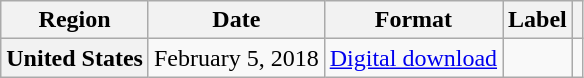<table class="wikitable plainrowheaders">
<tr>
<th>Region</th>
<th>Date</th>
<th>Format</th>
<th>Label</th>
<th></th>
</tr>
<tr>
<th scope="row" rowspan="1">United States</th>
<td>February 5, 2018</td>
<td rowspan="1"><a href='#'>Digital download</a></td>
<td rowspan="1"></td>
<td></td>
</tr>
</table>
